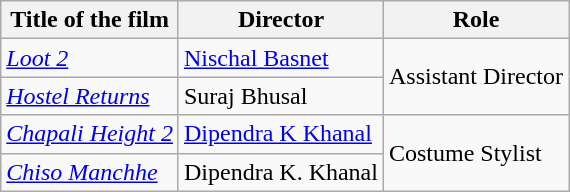<table class="wikitable">
<tr>
<th>Title of the film</th>
<th>Director</th>
<th>Role</th>
</tr>
<tr>
<td><em><a href='#'>Loot 2</a></em></td>
<td><a href='#'>Nischal Basnet</a></td>
<td rowspan="2">Assistant Director</td>
</tr>
<tr>
<td><em><a href='#'>Hostel Returns</a></em></td>
<td>Suraj Bhusal</td>
</tr>
<tr>
<td><em><a href='#'>Chapali Height 2</a></em></td>
<td><a href='#'>Dipendra K Khanal</a></td>
<td rowspan="2">Costume Stylist</td>
</tr>
<tr>
<td><em><a href='#'>Chiso Manchhe</a></em></td>
<td>Dipendra K. Khanal</td>
</tr>
</table>
